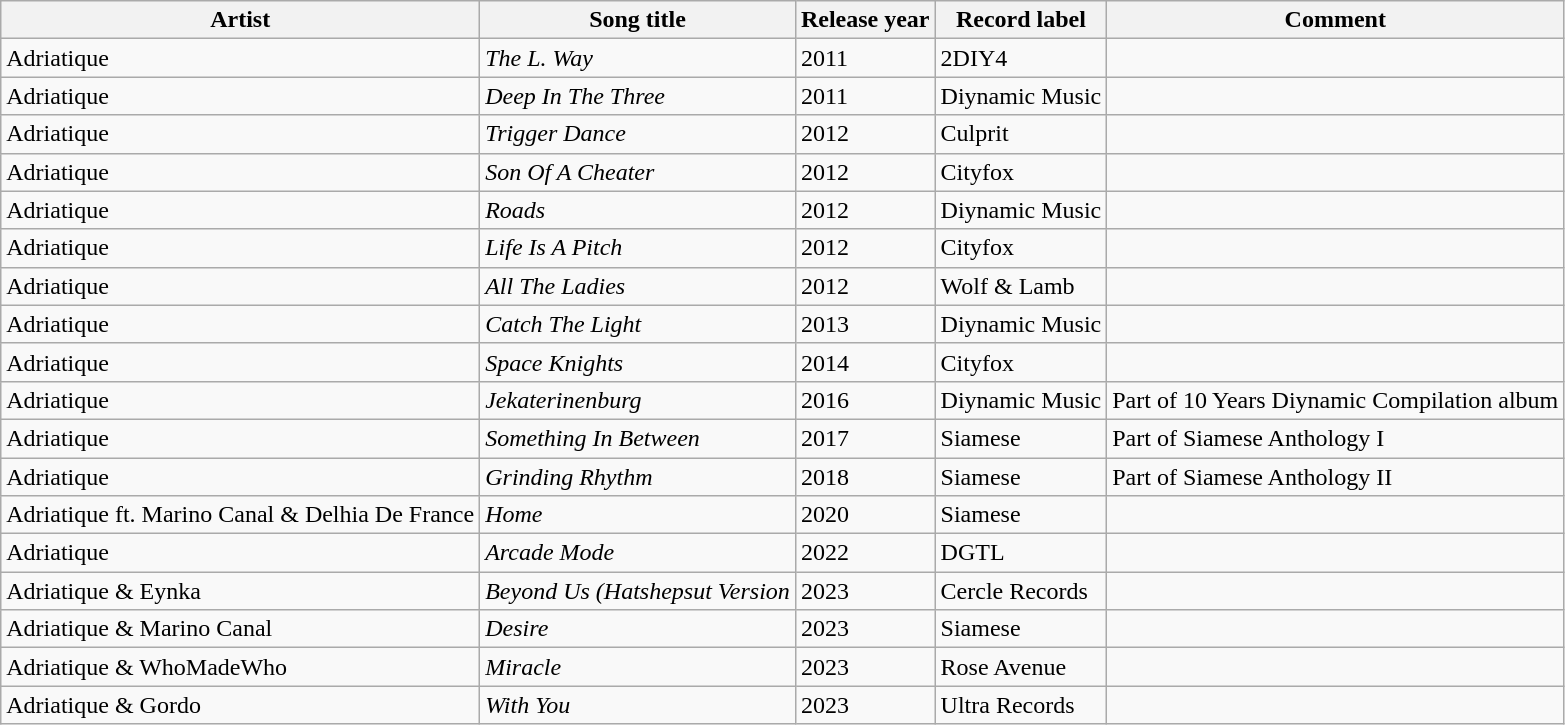<table class="wikitable">
<tr>
<th>Artist</th>
<th>Song title</th>
<th>Release year</th>
<th>Record label</th>
<th>Comment</th>
</tr>
<tr>
<td>Adriatique</td>
<td><em>The L. Way</em></td>
<td>2011</td>
<td>2DIY4</td>
<td></td>
</tr>
<tr>
<td>Adriatique</td>
<td><em>Deep In The Three</em></td>
<td>2011</td>
<td>Diynamic Music</td>
<td></td>
</tr>
<tr>
<td>Adriatique</td>
<td><em>Trigger Dance</em></td>
<td>2012</td>
<td>Culprit</td>
<td></td>
</tr>
<tr>
<td>Adriatique</td>
<td><em>Son Of A Cheater</em></td>
<td>2012</td>
<td>Cityfox</td>
<td></td>
</tr>
<tr>
<td>Adriatique</td>
<td><em>Roads</em></td>
<td>2012</td>
<td>Diynamic Music</td>
<td></td>
</tr>
<tr>
<td>Adriatique</td>
<td><em>Life Is A Pitch</em></td>
<td>2012</td>
<td>Cityfox</td>
<td></td>
</tr>
<tr>
<td>Adriatique</td>
<td><em>All The Ladies</em></td>
<td>2012</td>
<td>Wolf & Lamb</td>
<td></td>
</tr>
<tr>
<td>Adriatique</td>
<td><em>Catch The Light</em></td>
<td>2013</td>
<td>Diynamic Music</td>
<td></td>
</tr>
<tr>
<td>Adriatique</td>
<td><em>Space Knights</em></td>
<td>2014</td>
<td>Cityfox</td>
<td></td>
</tr>
<tr>
<td>Adriatique</td>
<td><em>Jekaterinenburg</em></td>
<td>2016</td>
<td>Diynamic Music</td>
<td>Part of 10 Years Diynamic Compilation album</td>
</tr>
<tr>
<td>Adriatique</td>
<td><em>Something In Between</em></td>
<td>2017</td>
<td>Siamese</td>
<td>Part of Siamese Anthology I</td>
</tr>
<tr>
<td>Adriatique</td>
<td><em>Grinding Rhythm</em></td>
<td>2018</td>
<td>Siamese</td>
<td>Part of Siamese Anthology II</td>
</tr>
<tr>
<td>Adriatique ft. Marino Canal & Delhia De France</td>
<td><em>Home</em></td>
<td>2020</td>
<td>Siamese</td>
<td></td>
</tr>
<tr>
<td>Adriatique</td>
<td><em>Arcade Mode</em></td>
<td>2022</td>
<td>DGTL</td>
<td></td>
</tr>
<tr>
<td>Adriatique & Eynka</td>
<td><em>Beyond Us (Hatshepsut Version</em></td>
<td>2023</td>
<td>Cercle Records</td>
<td></td>
</tr>
<tr>
<td>Adriatique & Marino Canal</td>
<td><em>Desire</em></td>
<td>2023</td>
<td>Siamese</td>
<td></td>
</tr>
<tr>
<td>Adriatique & WhoMadeWho</td>
<td><em>Miracle</em></td>
<td>2023</td>
<td>Rose Avenue</td>
<td></td>
</tr>
<tr>
<td>Adriatique & Gordo</td>
<td><em>With You</em></td>
<td>2023</td>
<td>Ultra Records</td>
<td></td>
</tr>
</table>
